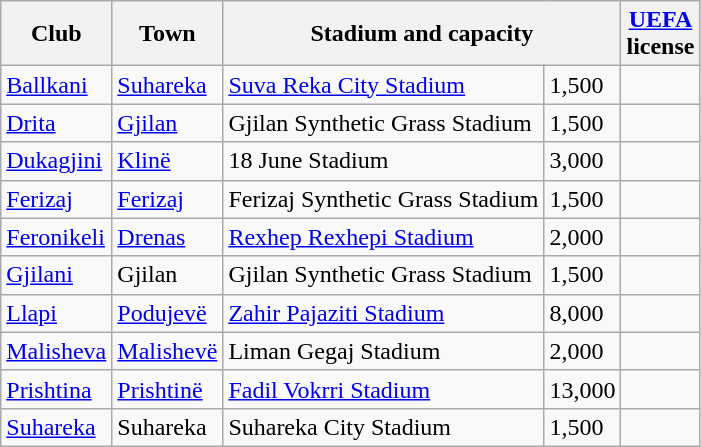<table class="wikitable">
<tr>
<th>Club</th>
<th>Town</th>
<th colspan="2">Stadium and capacity</th>
<th><a href='#'>UEFA</a><br>license</th>
</tr>
<tr>
<td><a href='#'>Ballkani</a></td>
<td><a href='#'>Suhareka</a></td>
<td><a href='#'>Suva Reka City Stadium</a></td>
<td>1,500</td>
<td align="center"></td>
</tr>
<tr>
<td><a href='#'>Drita</a></td>
<td><a href='#'>Gjilan</a></td>
<td>Gjilan Synthetic Grass Stadium</td>
<td>1,500</td>
<td align="center"></td>
</tr>
<tr>
<td><a href='#'>Dukagjini</a></td>
<td><a href='#'>Klinë</a></td>
<td>18 June Stadium</td>
<td>3,000</td>
<td align="center"></td>
</tr>
<tr>
<td><a href='#'>Ferizaj</a></td>
<td><a href='#'>Ferizaj</a></td>
<td>Ferizaj Synthetic Grass Stadium</td>
<td>1,500</td>
<td align="center"></td>
</tr>
<tr>
<td><a href='#'>Feronikeli</a></td>
<td><a href='#'>Drenas</a></td>
<td><a href='#'>Rexhep Rexhepi Stadium</a></td>
<td>2,000</td>
<td align="center"></td>
</tr>
<tr>
<td><a href='#'>Gjilani</a></td>
<td>Gjilan</td>
<td>Gjilan Synthetic Grass Stadium</td>
<td>1,500</td>
<td align="center"></td>
</tr>
<tr>
<td><a href='#'>Llapi</a></td>
<td><a href='#'>Podujevë</a></td>
<td><a href='#'>Zahir Pajaziti Stadium</a></td>
<td>8,000</td>
<td align="center"></td>
</tr>
<tr>
<td><a href='#'>Malisheva</a></td>
<td><a href='#'>Malishevë</a></td>
<td>Liman Gegaj Stadium</td>
<td>2,000</td>
<td align="center"></td>
</tr>
<tr>
<td><a href='#'>Prishtina</a></td>
<td><a href='#'>Prishtinë</a></td>
<td><a href='#'>Fadil Vokrri Stadium</a></td>
<td>13,000</td>
<td align="center"></td>
</tr>
<tr>
<td><a href='#'>Suhareka</a></td>
<td>Suhareka</td>
<td>Suhareka City Stadium</td>
<td>1,500</td>
<td align="center"></td>
</tr>
</table>
